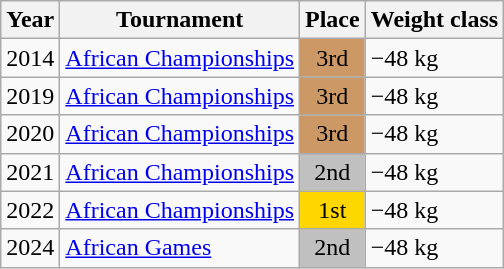<table class=wikitable>
<tr>
<th>Year</th>
<th>Tournament</th>
<th>Place</th>
<th>Weight class</th>
</tr>
<tr>
<td>2014</td>
<td><a href='#'>African Championships</a></td>
<td bgcolor="cc9966" align="center">3rd</td>
<td>−48 kg</td>
</tr>
<tr>
<td>2019</td>
<td><a href='#'>African Championships</a></td>
<td bgcolor="cc9966" align="center">3rd</td>
<td>−48 kg</td>
</tr>
<tr>
<td>2020</td>
<td><a href='#'>African Championships</a></td>
<td bgcolor="cc9966" align="center">3rd</td>
<td>−48 kg</td>
</tr>
<tr>
<td>2021</td>
<td><a href='#'>African Championships</a></td>
<td bgcolor="silver" align="center">2nd</td>
<td>−48 kg</td>
</tr>
<tr>
<td>2022</td>
<td><a href='#'>African Championships</a></td>
<td bgcolor="gold" align="center">1st</td>
<td>−48 kg</td>
</tr>
<tr>
<td>2024</td>
<td><a href='#'>African Games</a></td>
<td bgcolor="silver" align="center">2nd</td>
<td>−48 kg</td>
</tr>
</table>
